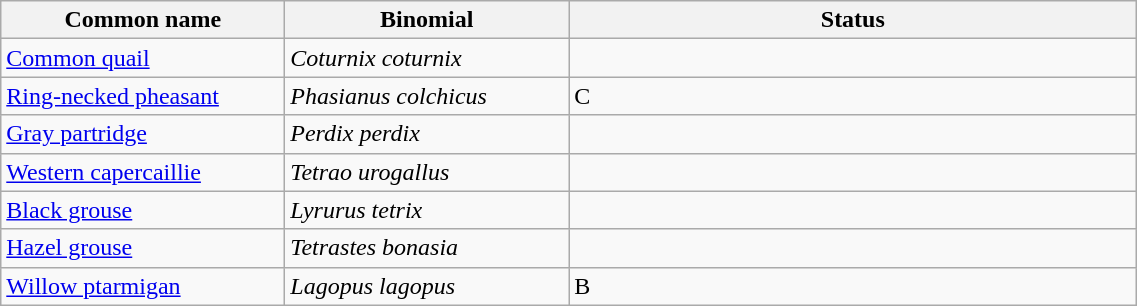<table width=60% class="wikitable">
<tr>
<th width=15%>Common name</th>
<th width=15%>Binomial</th>
<th width=30%>Status</th>
</tr>
<tr>
<td><a href='#'>Common quail</a></td>
<td><em>Coturnix coturnix</em></td>
<td></td>
</tr>
<tr>
<td><a href='#'>Ring-necked pheasant</a></td>
<td><em>Phasianus colchicus</em></td>
<td>C</td>
</tr>
<tr>
<td><a href='#'>Gray partridge</a></td>
<td><em>Perdix perdix</em></td>
<td></td>
</tr>
<tr>
<td><a href='#'>Western capercaillie</a></td>
<td><em>Tetrao urogallus</em></td>
<td></td>
</tr>
<tr>
<td><a href='#'>Black grouse</a></td>
<td><em>Lyrurus tetrix</em></td>
<td></td>
</tr>
<tr>
<td><a href='#'>Hazel grouse</a></td>
<td><em>Tetrastes bonasia</em></td>
<td></td>
</tr>
<tr>
<td><a href='#'>Willow ptarmigan</a></td>
<td><em>Lagopus lagopus</em></td>
<td>B</td>
</tr>
</table>
